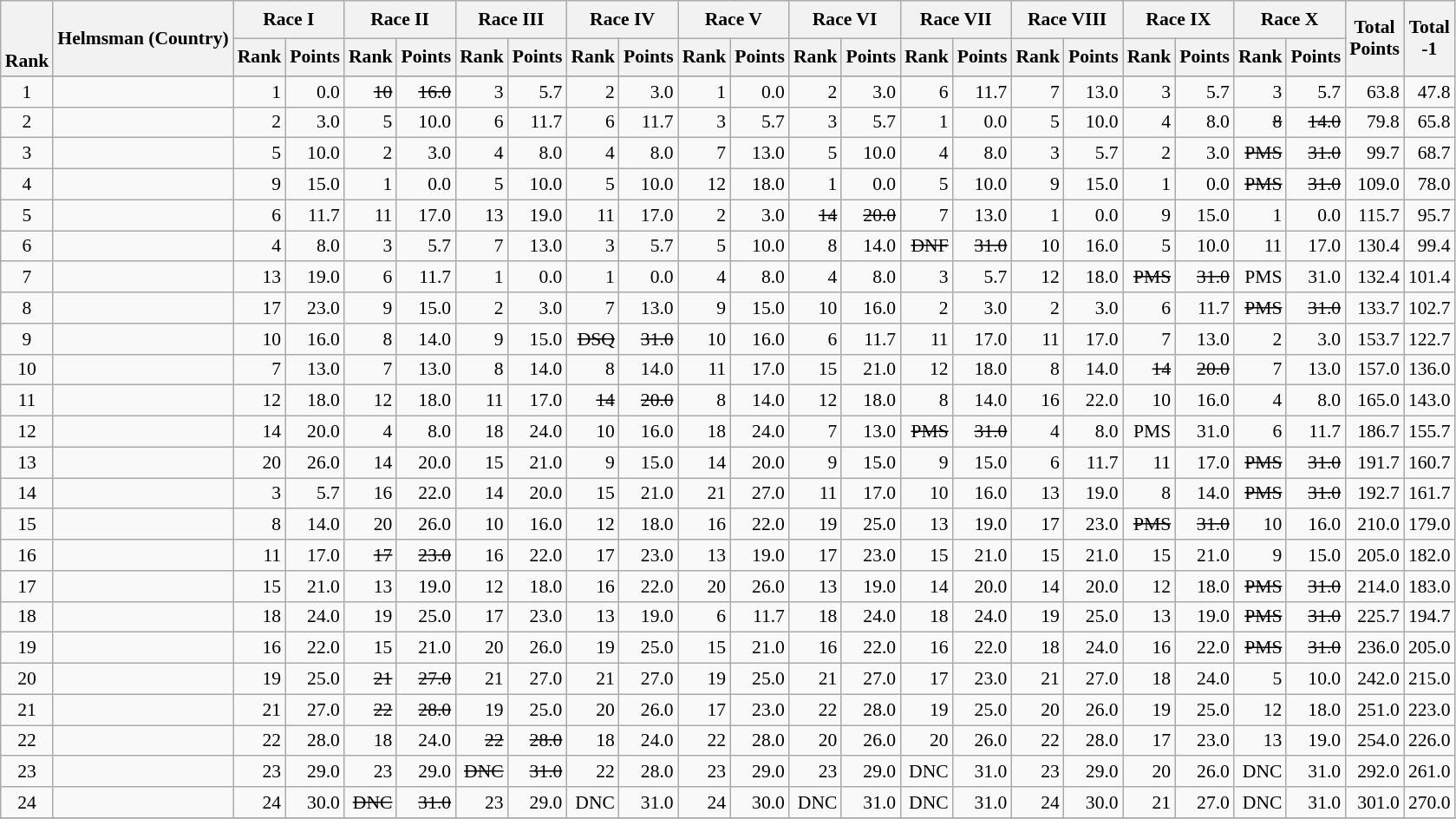<table class="wikitable" style="text-align:right; font-size:90%">
<tr>
<th rowspan="2"><br><br>Rank</th>
<th rowspan="2">Helmsman (Country)</th>
<th colspan="2">Race I</th>
<th colspan="2">Race II</th>
<th colspan="2">Race III</th>
<th colspan="2">Race IV</th>
<th colspan="2">Race V</th>
<th colspan="2">Race VI</th>
<th colspan="2">Race VII</th>
<th colspan="2">Race VIII</th>
<th colspan="2">Race IX</th>
<th colspan="2">Race X</th>
<th rowspan="2">Total <br>Points <br> </th>
<th rowspan="2">Total<br>-1<br> </th>
</tr>
<tr>
<th>Rank</th>
<th>Points</th>
<th>Rank</th>
<th>Points</th>
<th>Rank</th>
<th>Points</th>
<th>Rank</th>
<th>Points</th>
<th>Rank</th>
<th>Points</th>
<th>Rank</th>
<th>Points</th>
<th>Rank</th>
<th>Points</th>
<th>Rank</th>
<th>Points</th>
<th>Rank</th>
<th>Points</th>
<th>Rank</th>
<th>Points</th>
</tr>
<tr style="vertical-align:top;">
</tr>
<tr>
<td align=center>1</td>
<td align=left></td>
<td>1</td>
<td>0.0</td>
<td><s>10</s></td>
<td><s>16.0</s></td>
<td>3</td>
<td>5.7</td>
<td>2</td>
<td>3.0</td>
<td>1</td>
<td>0.0</td>
<td>2</td>
<td>3.0</td>
<td>6</td>
<td>11.7</td>
<td>7</td>
<td>13.0</td>
<td>3</td>
<td>5.7</td>
<td>3</td>
<td>5.7</td>
<td>63.8</td>
<td>47.8</td>
</tr>
<tr>
<td align=center>2</td>
<td align=left></td>
<td>2</td>
<td>3.0</td>
<td>5</td>
<td>10.0</td>
<td>6</td>
<td>11.7</td>
<td>6</td>
<td>11.7</td>
<td>3</td>
<td>5.7</td>
<td>3</td>
<td>5.7</td>
<td>1</td>
<td>0.0</td>
<td>5</td>
<td>10.0</td>
<td>4</td>
<td>8.0</td>
<td><s>8</s></td>
<td><s>14.0</s></td>
<td>79.8</td>
<td>65.8</td>
</tr>
<tr>
<td align=center>3</td>
<td align=left></td>
<td>5</td>
<td>10.0</td>
<td>2</td>
<td>3.0</td>
<td>4</td>
<td>8.0</td>
<td>4</td>
<td>8.0</td>
<td>7</td>
<td>13.0</td>
<td>5</td>
<td>10.0</td>
<td>4</td>
<td>8.0</td>
<td>3</td>
<td>5.7</td>
<td>2</td>
<td>3.0</td>
<td><s>PMS</s></td>
<td><s>31.0</s></td>
<td>99.7</td>
<td>68.7</td>
</tr>
<tr>
<td align=center>4</td>
<td align=left></td>
<td>9</td>
<td>15.0</td>
<td>1</td>
<td>0.0</td>
<td>5</td>
<td>10.0</td>
<td>5</td>
<td>10.0</td>
<td>12</td>
<td>18.0</td>
<td>1</td>
<td>0.0</td>
<td>5</td>
<td>10.0</td>
<td>9</td>
<td>15.0</td>
<td>1</td>
<td>0.0</td>
<td><s>PMS</s></td>
<td><s>31.0</s></td>
<td>109.0</td>
<td>78.0</td>
</tr>
<tr>
<td align=center>5</td>
<td align=left></td>
<td>6</td>
<td>11.7</td>
<td>11</td>
<td>17.0</td>
<td>13</td>
<td>19.0</td>
<td>11</td>
<td>17.0</td>
<td>2</td>
<td>3.0</td>
<td><s>14</s></td>
<td><s>20.0</s></td>
<td>7</td>
<td>13.0</td>
<td>1</td>
<td>0.0</td>
<td>9</td>
<td>15.0</td>
<td>1</td>
<td>0.0</td>
<td>115.7</td>
<td>95.7</td>
</tr>
<tr>
<td align=center>6</td>
<td align=left></td>
<td>4</td>
<td>8.0</td>
<td>3</td>
<td>5.7</td>
<td>7</td>
<td>13.0</td>
<td>3</td>
<td>5.7</td>
<td>5</td>
<td>10.0</td>
<td>8</td>
<td>14.0</td>
<td><s>DNF</s></td>
<td><s>31.0</s></td>
<td>10</td>
<td>16.0</td>
<td>5</td>
<td>10.0</td>
<td>11</td>
<td>17.0</td>
<td>130.4</td>
<td>99.4</td>
</tr>
<tr>
<td align=center>7</td>
<td align=left></td>
<td>13</td>
<td>19.0</td>
<td>6</td>
<td>11.7</td>
<td>1</td>
<td>0.0</td>
<td>1</td>
<td>0.0</td>
<td>4</td>
<td>8.0</td>
<td>4</td>
<td>8.0</td>
<td>3</td>
<td>5.7</td>
<td>12</td>
<td>18.0</td>
<td><s>PMS</s></td>
<td><s>31.0</s></td>
<td>PMS</td>
<td>31.0</td>
<td>132.4</td>
<td>101.4</td>
</tr>
<tr>
<td align=center>8</td>
<td align=left></td>
<td>17</td>
<td>23.0</td>
<td>9</td>
<td>15.0</td>
<td>2</td>
<td>3.0</td>
<td>7</td>
<td>13.0</td>
<td>9</td>
<td>15.0</td>
<td>10</td>
<td>16.0</td>
<td>2</td>
<td>3.0</td>
<td>2</td>
<td>3.0</td>
<td>6</td>
<td>11.7</td>
<td><s>PMS</s></td>
<td><s>31.0</s></td>
<td>133.7</td>
<td>102.7</td>
</tr>
<tr>
<td align=center>9</td>
<td align=left></td>
<td>10</td>
<td>16.0</td>
<td>8</td>
<td>14.0</td>
<td>9</td>
<td>15.0</td>
<td><s>DSQ</s></td>
<td><s>31.0</s></td>
<td>10</td>
<td>16.0</td>
<td>6</td>
<td>11.7</td>
<td>11</td>
<td>17.0</td>
<td>11</td>
<td>17.0</td>
<td>7</td>
<td>13.0</td>
<td>2</td>
<td>3.0</td>
<td>153.7</td>
<td>122.7</td>
</tr>
<tr>
<td align=center>10</td>
<td align=left></td>
<td>7</td>
<td>13.0</td>
<td>7</td>
<td>13.0</td>
<td>8</td>
<td>14.0</td>
<td>8</td>
<td>14.0</td>
<td>11</td>
<td>17.0</td>
<td>15</td>
<td>21.0</td>
<td>12</td>
<td>18.0</td>
<td>8</td>
<td>14.0</td>
<td><s>14</s></td>
<td><s>20.0</s></td>
<td>7</td>
<td>13.0</td>
<td>157.0</td>
<td>136.0</td>
</tr>
<tr>
<td align=center>11</td>
<td align=left></td>
<td>12</td>
<td>18.0</td>
<td>12</td>
<td>18.0</td>
<td>11</td>
<td>17.0</td>
<td><s>14</s></td>
<td><s>20.0</s></td>
<td>8</td>
<td>14.0</td>
<td>12</td>
<td>18.0</td>
<td>8</td>
<td>14.0</td>
<td>16</td>
<td>22.0</td>
<td>10</td>
<td>16.0</td>
<td>4</td>
<td>8.0</td>
<td>165.0</td>
<td>143.0</td>
</tr>
<tr>
<td align=center>12</td>
<td align=left></td>
<td>14</td>
<td>20.0</td>
<td>4</td>
<td>8.0</td>
<td>18</td>
<td>24.0</td>
<td>10</td>
<td>16.0</td>
<td>18</td>
<td>24.0</td>
<td>7</td>
<td>13.0</td>
<td><s>PMS</s></td>
<td><s>31.0</s></td>
<td>4</td>
<td>8.0</td>
<td>PMS</td>
<td>31.0</td>
<td>6</td>
<td>11.7</td>
<td>186.7</td>
<td>155.7</td>
</tr>
<tr>
<td align=center>13</td>
<td align=left></td>
<td>20</td>
<td>26.0</td>
<td>14</td>
<td>20.0</td>
<td>15</td>
<td>21.0</td>
<td>9</td>
<td>15.0</td>
<td>14</td>
<td>20.0</td>
<td>9</td>
<td>15.0</td>
<td>9</td>
<td>15.0</td>
<td>6</td>
<td>11.7</td>
<td>11</td>
<td>17.0</td>
<td><s>PMS</s></td>
<td><s>31.0</s></td>
<td>191.7</td>
<td>160.7</td>
</tr>
<tr>
<td align=center>14</td>
<td align=left></td>
<td>3</td>
<td>5.7</td>
<td>16</td>
<td>22.0</td>
<td>14</td>
<td>20.0</td>
<td>15</td>
<td>21.0</td>
<td>21</td>
<td>27.0</td>
<td>11</td>
<td>17.0</td>
<td>10</td>
<td>16.0</td>
<td>13</td>
<td>19.0</td>
<td>8</td>
<td>14.0</td>
<td><s>PMS</s></td>
<td><s>31.0</s></td>
<td>192.7</td>
<td>161.7</td>
</tr>
<tr>
<td align=center>15</td>
<td align=left></td>
<td>8</td>
<td>14.0</td>
<td>20</td>
<td>26.0</td>
<td>10</td>
<td>16.0</td>
<td>12</td>
<td>18.0</td>
<td>16</td>
<td>22.0</td>
<td>19</td>
<td>25.0</td>
<td>13</td>
<td>19.0</td>
<td>17</td>
<td>23.0</td>
<td><s>PMS</s></td>
<td><s>31.0</s></td>
<td>10</td>
<td>16.0</td>
<td>210.0</td>
<td>179.0</td>
</tr>
<tr>
<td align=center>16</td>
<td align=left></td>
<td>11</td>
<td>17.0</td>
<td><s>17</s></td>
<td><s>23.0</s></td>
<td>16</td>
<td>22.0</td>
<td>17</td>
<td>23.0</td>
<td>13</td>
<td>19.0</td>
<td>17</td>
<td>23.0</td>
<td>15</td>
<td>21.0</td>
<td>15</td>
<td>21.0</td>
<td>15</td>
<td>21.0</td>
<td>9</td>
<td>15.0</td>
<td>205.0</td>
<td>182.0</td>
</tr>
<tr>
<td align=center>17</td>
<td align=left></td>
<td>15</td>
<td>21.0</td>
<td>13</td>
<td>19.0</td>
<td>12</td>
<td>18.0</td>
<td>16</td>
<td>22.0</td>
<td>20</td>
<td>26.0</td>
<td>13</td>
<td>19.0</td>
<td>14</td>
<td>20.0</td>
<td>14</td>
<td>20.0</td>
<td>12</td>
<td>18.0</td>
<td><s>PMS</s></td>
<td><s>31.0</s></td>
<td>214.0</td>
<td>183.0</td>
</tr>
<tr>
<td align=center>18</td>
<td align=left></td>
<td>18</td>
<td>24.0</td>
<td>19</td>
<td>25.0</td>
<td>17</td>
<td>23.0</td>
<td>13</td>
<td>19.0</td>
<td>6</td>
<td>11.7</td>
<td>18</td>
<td>24.0</td>
<td>18</td>
<td>24.0</td>
<td>19</td>
<td>25.0</td>
<td>13</td>
<td>19.0</td>
<td><s>PMS</s></td>
<td><s>31.0</s></td>
<td>225.7</td>
<td>194.7</td>
</tr>
<tr>
<td align=center>19</td>
<td align=left></td>
<td>16</td>
<td>22.0</td>
<td>15</td>
<td>21.0</td>
<td>20</td>
<td>26.0</td>
<td>19</td>
<td>25.0</td>
<td>15</td>
<td>21.0</td>
<td>16</td>
<td>22.0</td>
<td>16</td>
<td>22.0</td>
<td>18</td>
<td>24.0</td>
<td>16</td>
<td>22.0</td>
<td><s>PMS</s></td>
<td><s>31.0</s></td>
<td>236.0</td>
<td>205.0</td>
</tr>
<tr>
<td align=center>20</td>
<td align=left></td>
<td>19</td>
<td>25.0</td>
<td><s>21</s></td>
<td><s>27.0</s></td>
<td>21</td>
<td>27.0</td>
<td>21</td>
<td>27.0</td>
<td>19</td>
<td>25.0</td>
<td>21</td>
<td>27.0</td>
<td>17</td>
<td>23.0</td>
<td>21</td>
<td>27.0</td>
<td>18</td>
<td>24.0</td>
<td>5</td>
<td>10.0</td>
<td>242.0</td>
<td>215.0</td>
</tr>
<tr>
<td align=center>21</td>
<td align=left></td>
<td>21</td>
<td>27.0</td>
<td><s>22</s></td>
<td><s>28.0</s></td>
<td>19</td>
<td>25.0</td>
<td>20</td>
<td>26.0</td>
<td>17</td>
<td>23.0</td>
<td>22</td>
<td>28.0</td>
<td>19</td>
<td>25.0</td>
<td>20</td>
<td>26.0</td>
<td>19</td>
<td>25.0</td>
<td>12</td>
<td>18.0</td>
<td>251.0</td>
<td>223.0</td>
</tr>
<tr>
<td align=center>22</td>
<td align=left></td>
<td>22</td>
<td>28.0</td>
<td>18</td>
<td>24.0</td>
<td><s>22</s></td>
<td><s>28.0</s></td>
<td>18</td>
<td>24.0</td>
<td>22</td>
<td>28.0</td>
<td>20</td>
<td>26.0</td>
<td>20</td>
<td>26.0</td>
<td>22</td>
<td>28.0</td>
<td>17</td>
<td>23.0</td>
<td>13</td>
<td>19.0</td>
<td>254.0</td>
<td>226.0</td>
</tr>
<tr>
<td align=center>23</td>
<td align=left></td>
<td>23</td>
<td>29.0</td>
<td>23</td>
<td>29.0</td>
<td><s>DNC</s></td>
<td><s>31.0</s></td>
<td>22</td>
<td>28.0</td>
<td>23</td>
<td>29.0</td>
<td>23</td>
<td>29.0</td>
<td>DNC</td>
<td>31.0</td>
<td>23</td>
<td>29.0</td>
<td>20</td>
<td>26.0</td>
<td>DNC</td>
<td>31.0</td>
<td>292.0</td>
<td>261.0</td>
</tr>
<tr>
<td align=center>24</td>
<td align=left></td>
<td>24</td>
<td>30.0</td>
<td><s>DNC</s></td>
<td><s>31.0</s></td>
<td>23</td>
<td>29.0</td>
<td>DNC</td>
<td>31.0</td>
<td>24</td>
<td>30.0</td>
<td>DNC</td>
<td>31.0</td>
<td>DNC</td>
<td>31.0</td>
<td>24</td>
<td>30.0</td>
<td>21</td>
<td>27.0</td>
<td>DNC</td>
<td>31.0</td>
<td>301.0</td>
<td>270.0</td>
</tr>
<tr>
</tr>
</table>
